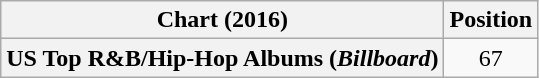<table class="wikitable plainrowheaders" style="text-align:center">
<tr>
<th scope="col">Chart (2016)</th>
<th scope="col">Position</th>
</tr>
<tr>
<th scope="row">US Top R&B/Hip-Hop Albums (<em>Billboard</em>)</th>
<td>67</td>
</tr>
</table>
